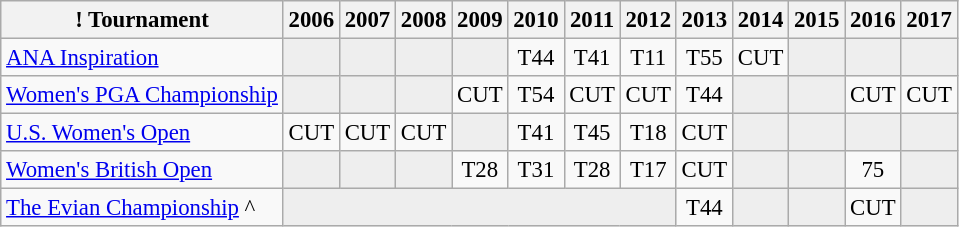<table class="wikitable" style="font-size:95%;text-align:center;">
<tr>
<th>! Tournament</th>
<th>2006</th>
<th>2007</th>
<th>2008</th>
<th>2009</th>
<th>2010</th>
<th>2011</th>
<th>2012</th>
<th>2013</th>
<th>2014</th>
<th>2015</th>
<th>2016</th>
<th>2017</th>
</tr>
<tr>
<td align=left><a href='#'>ANA Inspiration</a></td>
<td style="background:#eeeeee;"></td>
<td style="background:#eeeeee;"></td>
<td style="background:#eeeeee;"></td>
<td style="background:#eeeeee;"></td>
<td>T44</td>
<td>T41</td>
<td>T11</td>
<td>T55</td>
<td>CUT</td>
<td style="background:#eeeeee;"></td>
<td style="background:#eeeeee;"></td>
<td style="background:#eeeeee;"></td>
</tr>
<tr>
<td align=left><a href='#'>Women's PGA Championship</a></td>
<td style="background:#eeeeee;"></td>
<td style="background:#eeeeee;"></td>
<td style="background:#eeeeee;"></td>
<td>CUT</td>
<td>T54</td>
<td>CUT</td>
<td>CUT</td>
<td>T44</td>
<td style="background:#eeeeee;"></td>
<td style="background:#eeeeee;"></td>
<td>CUT</td>
<td>CUT</td>
</tr>
<tr>
<td align=left><a href='#'>U.S. Women's Open</a></td>
<td>CUT</td>
<td>CUT</td>
<td>CUT</td>
<td style="background:#eeeeee;"></td>
<td>T41</td>
<td>T45</td>
<td>T18</td>
<td>CUT</td>
<td style="background:#eeeeee;"></td>
<td style="background:#eeeeee;"></td>
<td style="background:#eeeeee;"></td>
<td style="background:#eeeeee;"></td>
</tr>
<tr>
<td align=left><a href='#'>Women's British Open</a></td>
<td style="background:#eeeeee;"></td>
<td style="background:#eeeeee;"></td>
<td style="background:#eeeeee;"></td>
<td>T28</td>
<td>T31</td>
<td>T28</td>
<td>T17</td>
<td>CUT</td>
<td style="background:#eeeeee;"></td>
<td style="background:#eeeeee;"></td>
<td>75</td>
<td style="background:#eeeeee;"></td>
</tr>
<tr>
<td align=left><a href='#'>The Evian Championship</a> ^</td>
<td style="background:#eeeeee;" colspan=7></td>
<td>T44</td>
<td style="background:#eeeeee;"></td>
<td style="background:#eeeeee;"></td>
<td>CUT</td>
<td style="background:#eeeeee;"></td>
</tr>
</table>
